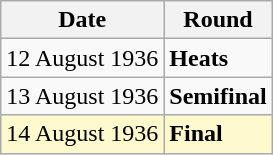<table class="wikitable">
<tr>
<th>Date</th>
<th>Round</th>
</tr>
<tr>
<td>12 August 1936</td>
<td><strong>Heats</strong></td>
</tr>
<tr>
<td>13 August 1936</td>
<td><strong>Semifinal</strong></td>
</tr>
<tr>
<td style=background:lemonchiffon>14 August 1936</td>
<td style=background:lemonchiffon><strong>Final</strong></td>
</tr>
</table>
